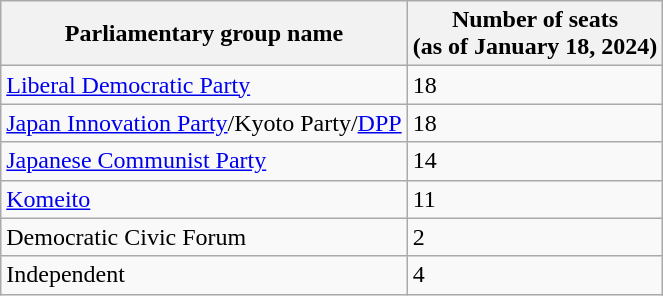<table class="wikitable">
<tr>
<th>Parliamentary group name</th>
<th>Number of seats<br>(as of January 18, 2024)</th>
</tr>
<tr>
<td><a href='#'>Liberal Democratic Party</a></td>
<td>18</td>
</tr>
<tr>
<td><a href='#'>Japan Innovation Party</a>/Kyoto Party/<a href='#'>DPP</a></td>
<td>18</td>
</tr>
<tr>
<td><a href='#'>Japanese Communist Party</a></td>
<td>14</td>
</tr>
<tr>
<td><a href='#'>Komeito</a></td>
<td>11</td>
</tr>
<tr>
<td>Democratic Civic Forum</td>
<td>2</td>
</tr>
<tr>
<td>Independent</td>
<td>4</td>
</tr>
</table>
